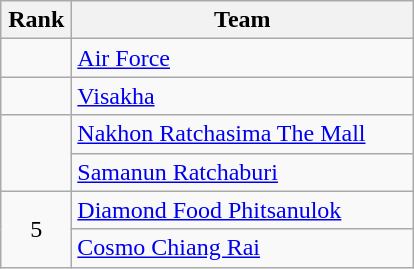<table class="wikitable" style="text-align: center;">
<tr>
<th width=40>Rank</th>
<th width=220>Team</th>
</tr>
<tr>
<td></td>
<td align=left> <a href='#'>Air Force</a></td>
</tr>
<tr>
<td></td>
<td align=left> <a href='#'>Visakha</a></td>
</tr>
<tr>
<td rowspan=2></td>
<td align=left> <a href='#'>Nakhon Ratchasima The Mall</a></td>
</tr>
<tr>
<td align=left> <a href='#'>Samanun Ratchaburi</a></td>
</tr>
<tr>
<td rowspan=2>5</td>
<td align=left> <a href='#'>Diamond Food Phitsanulok</a></td>
</tr>
<tr>
<td align=left> <a href='#'>Cosmo Chiang Rai</a></td>
</tr>
</table>
